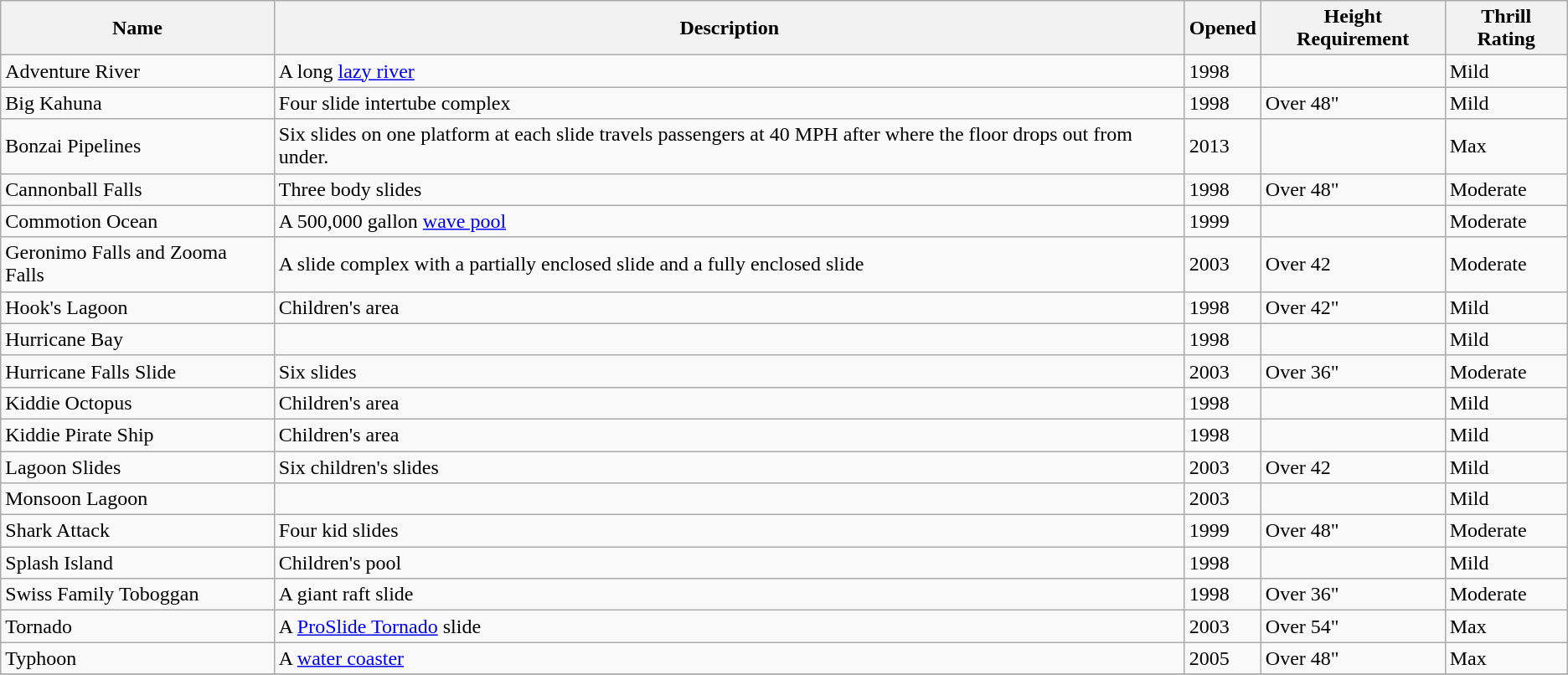<table class= "wikitable sortable">
<tr>
<th>Name</th>
<th>Description</th>
<th>Opened</th>
<th>Height Requirement</th>
<th>Thrill Rating</th>
</tr>
<tr>
<td>Adventure River</td>
<td>A  long <a href='#'>lazy river</a></td>
<td>1998</td>
<td></td>
<td>Mild</td>
</tr>
<tr>
<td>Big Kahuna</td>
<td>Four slide intertube complex</td>
<td>1998</td>
<td>Over 48"</td>
<td>Mild</td>
</tr>
<tr>
<td>Bonzai Pipelines</td>
<td>Six slides on one platform at each slide travels passengers at 40 MPH after where the floor drops out from under.</td>
<td>2013</td>
<td></td>
<td>Max</td>
</tr>
<tr>
<td>Cannonball Falls</td>
<td>Three body slides</td>
<td>1998</td>
<td>Over 48"</td>
<td>Moderate</td>
</tr>
<tr>
<td>Commotion Ocean</td>
<td>A 500,000 gallon <a href='#'>wave pool</a></td>
<td>1999</td>
<td></td>
<td>Moderate</td>
</tr>
<tr>
<td>Geronimo Falls and Zooma Falls</td>
<td>A slide complex with a partially enclosed slide and a fully enclosed slide</td>
<td>2003</td>
<td>Over 42</td>
<td>Moderate</td>
</tr>
<tr>
<td>Hook's Lagoon</td>
<td>Children's area</td>
<td>1998</td>
<td>Over 42"</td>
<td>Mild</td>
</tr>
<tr>
<td>Hurricane Bay</td>
<td></td>
<td>1998</td>
<td></td>
<td>Mild</td>
</tr>
<tr>
<td>Hurricane Falls Slide</td>
<td>Six slides</td>
<td>2003</td>
<td>Over 36"</td>
<td>Moderate</td>
</tr>
<tr>
<td>Kiddie Octopus</td>
<td>Children's area</td>
<td>1998</td>
<td></td>
<td>Mild</td>
</tr>
<tr>
<td>Kiddie Pirate Ship</td>
<td>Children's area</td>
<td>1998</td>
<td></td>
<td>Mild</td>
</tr>
<tr>
<td>Lagoon Slides</td>
<td>Six children's slides</td>
<td>2003</td>
<td>Over 42</td>
<td>Mild</td>
</tr>
<tr>
<td>Monsoon Lagoon</td>
<td></td>
<td>2003</td>
<td></td>
<td>Mild</td>
</tr>
<tr>
<td>Shark Attack</td>
<td>Four kid slides</td>
<td>1999</td>
<td>Over 48"</td>
<td>Moderate</td>
</tr>
<tr>
<td>Splash Island</td>
<td>Children's pool</td>
<td>1998</td>
<td></td>
<td>Mild</td>
</tr>
<tr>
<td>Swiss Family Toboggan</td>
<td>A giant raft slide</td>
<td>1998</td>
<td>Over 36"</td>
<td>Moderate</td>
</tr>
<tr>
<td>Tornado</td>
<td>A <a href='#'>ProSlide Tornado</a> slide</td>
<td>2003</td>
<td>Over 54"</td>
<td>Max</td>
</tr>
<tr>
<td>Typhoon</td>
<td>A <a href='#'>water coaster</a></td>
<td>2005</td>
<td>Over 48"</td>
<td>Max</td>
</tr>
<tr>
</tr>
</table>
